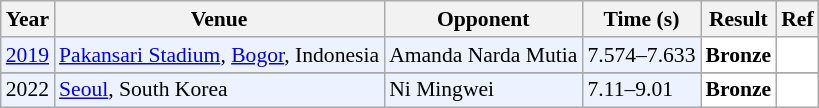<table class="sortable wikitable" style="font-size: 90%;">
<tr>
<th>Year</th>
<th>Venue</th>
<th>Opponent</th>
<th>Time (s)</th>
<th>Result</th>
<th>Ref</th>
</tr>
<tr style="background:#ECF2FF">
<td align="center"><a href='#'>2019</a></td>
<td><a href='#'>Pakansari Stadium</a>, <a href='#'>Bogor</a>, Indonesia</td>
<td align="left"> Amanda Narda Mutia</td>
<td align="left">7.574–7.633</td>
<td style="text-align:left; background:white"> <strong>Bronze</strong></td>
<td style="text-align:center; background:white"></td>
</tr>
<tr>
</tr>
<tr style="background:#ECF2FF">
<td align="center">2022</td>
<td><a href='#'>Seoul</a>, South Korea</td>
<td align="left"> Ni Mingwei</td>
<td align="left">7.11–9.01</td>
<td style="text-align:left; background:white"> <strong>Bronze</strong></td>
<td style="text-align:center; background:white"></td>
</tr>
</table>
